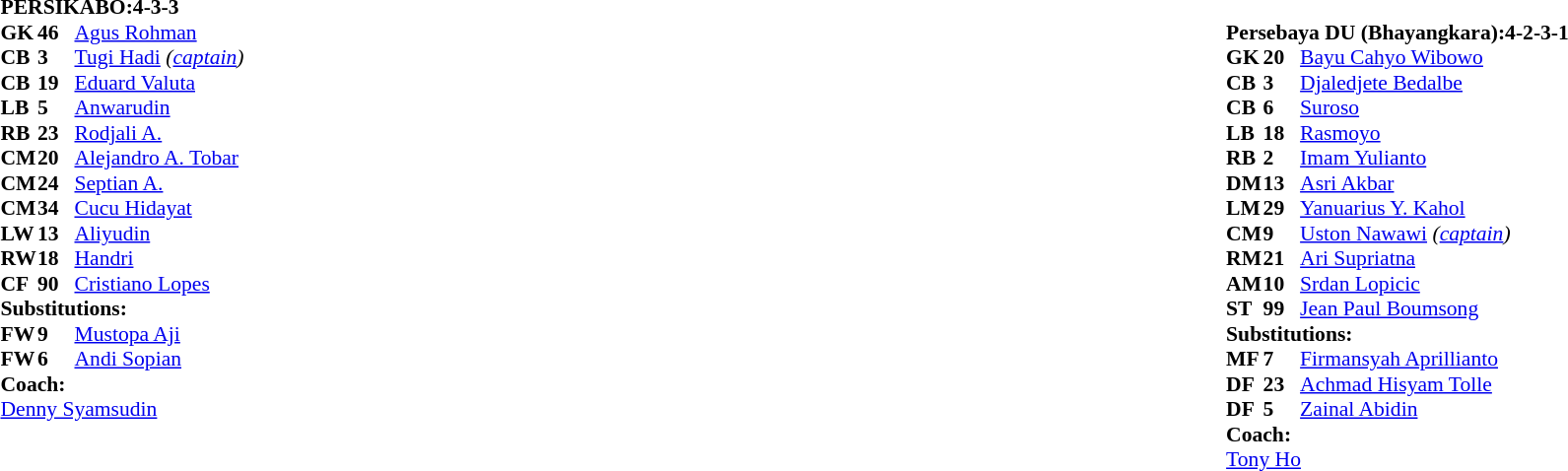<table width="100%">
<tr>
<td valign="top" width="40%"><br><table style="font-size: 90%" cellspacing="0" cellpadding="0">
<tr>
<td colspan=4><strong>PERSIKABO:4-3-3</strong></td>
</tr>
<tr>
<th width=25></th>
<th width=25></th>
</tr>
<tr>
<td><strong>GK</strong></td>
<td><strong>46</strong></td>
<td><a href='#'>Agus Rohman</a></td>
</tr>
<tr>
<td><strong>CB</strong></td>
<td><strong>3</strong></td>
<td><a href='#'>Tugi Hadi</a> <em>(<a href='#'>captain</a>)</em></td>
</tr>
<tr>
<td><strong>CB</strong></td>
<td><strong>19</strong></td>
<td> <a href='#'>Eduard Valuta</a></td>
</tr>
<tr>
<td><strong>LB</strong></td>
<td><strong>5</strong></td>
<td><a href='#'>Anwarudin</a></td>
</tr>
<tr>
<td><strong>RB</strong></td>
<td><strong>23</strong></td>
<td><a href='#'>Rodjali A.</a></td>
</tr>
<tr>
<td><strong>CM</strong></td>
<td><strong>20</strong></td>
<td> <a href='#'>Alejandro A. Tobar</a></td>
<td></td>
</tr>
<tr>
<td><strong>CM</strong></td>
<td><strong>24</strong></td>
<td><a href='#'>Septian A.</a></td>
</tr>
<tr>
<td><strong>CM</strong></td>
<td><strong>34</strong></td>
<td><a href='#'>Cucu Hidayat</a></td>
<td></td>
<td></td>
</tr>
<tr>
<td><strong>LW</strong></td>
<td><strong>13</strong></td>
<td><a href='#'>Aliyudin</a></td>
</tr>
<tr>
<td><strong>RW</strong></td>
<td><strong>18</strong></td>
<td><a href='#'>Handri</a></td>
<td></td>
<td></td>
</tr>
<tr>
<td><strong>CF</strong></td>
<td><strong>90</strong></td>
<td> <a href='#'>Cristiano Lopes</a></td>
</tr>
<tr>
<td colspan=3><strong>Substitutions:</strong></td>
</tr>
<tr>
<td><strong>FW</strong></td>
<td><strong>9</strong></td>
<td><a href='#'>Mustopa Aji</a></td>
<td></td>
<td></td>
</tr>
<tr>
<td><strong>FW</strong></td>
<td><strong>6</strong></td>
<td><a href='#'>Andi Sopian</a></td>
<td></td>
<td></td>
</tr>
<tr>
<td colspan=3><strong>Coach:</strong></td>
</tr>
<tr>
<td colspan=3> <a href='#'>Denny Syamsudin</a></td>
</tr>
</table>
</td>
<td valign="top"></td>
<td valign="top" width="50%"><br><table style="font-size: 90%" cellspacing="0" cellpadding="0" align="center">
<tr>
<td colspan=4><br><strong>Persebaya DU (Bhayangkara):4-2-3-1</strong></td>
</tr>
<tr>
<th width="25"></th>
<th width="25"></th>
</tr>
<tr>
<td><strong>GK</strong></td>
<td><strong>20</strong></td>
<td><a href='#'>Bayu Cahyo Wibowo</a></td>
</tr>
<tr>
<td><strong>CB</strong></td>
<td><strong>3</strong></td>
<td> <a href='#'>Djaledjete Bedalbe</a></td>
<td></td>
</tr>
<tr>
<td><strong>CB</strong></td>
<td><strong>6</strong></td>
<td><a href='#'>Suroso</a></td>
</tr>
<tr>
<td><strong>LB</strong></td>
<td><strong>18</strong></td>
<td><a href='#'>Rasmoyo</a></td>
</tr>
<tr>
<td><strong>RB</strong></td>
<td><strong>2</strong></td>
<td><a href='#'>Imam Yulianto</a></td>
</tr>
<tr>
<td><strong>DM</strong></td>
<td><strong>13</strong></td>
<td><a href='#'>Asri Akbar</a></td>
</tr>
<tr>
<td><strong>LM</strong></td>
<td><strong>29</strong></td>
<td><a href='#'>Yanuarius Y. Kahol</a></td>
<td></td>
<td></td>
</tr>
<tr>
<td><strong>CM</strong></td>
<td><strong>9</strong></td>
<td><a href='#'>Uston Nawawi</a> <em>(<a href='#'>captain</a>)</em></td>
<td></td>
<td></td>
</tr>
<tr>
<td><strong>RM</strong></td>
<td><strong>21</strong></td>
<td><a href='#'>Ari Supriatna</a></td>
<td></td>
<td></td>
</tr>
<tr>
<td><strong>AM</strong></td>
<td><strong>10</strong></td>
<td> <a href='#'>Srdan Lopicic</a></td>
</tr>
<tr>
<td><strong>ST</strong></td>
<td><strong>99</strong></td>
<td> <a href='#'>Jean Paul Boumsong</a></td>
</tr>
<tr>
<td colspan=3><strong>Substitutions:</strong></td>
</tr>
<tr>
<td><strong>MF</strong></td>
<td><strong>7</strong></td>
<td><a href='#'>Firmansyah Aprillianto</a></td>
<td></td>
<td></td>
</tr>
<tr>
<td><strong>DF</strong></td>
<td><strong>23</strong></td>
<td><a href='#'>Achmad Hisyam Tolle</a></td>
<td></td>
<td></td>
</tr>
<tr>
<td><strong>DF</strong></td>
<td><strong>5</strong></td>
<td><a href='#'>Zainal Abidin</a></td>
<td></td>
<td></td>
</tr>
<tr>
<td colspan=3><strong>Coach:</strong></td>
</tr>
<tr>
<td colspan=3> <a href='#'>Tony Ho</a></td>
</tr>
<tr>
</tr>
</table>
</td>
</tr>
</table>
